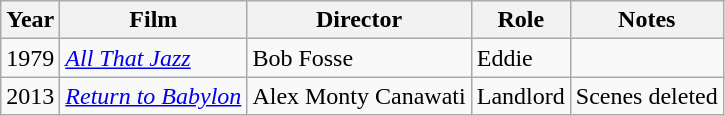<table class="wikitable">
<tr>
<th>Year</th>
<th>Film</th>
<th>Director</th>
<th>Role</th>
<th>Notes</th>
</tr>
<tr>
<td>1979</td>
<td><em><a href='#'>All That Jazz</a></em></td>
<td>Bob Fosse</td>
<td>Eddie</td>
<td></td>
</tr>
<tr>
<td>2013</td>
<td><em><a href='#'>Return to Babylon</a></em></td>
<td>Alex Monty Canawati</td>
<td>Landlord</td>
<td>Scenes deleted</td>
</tr>
</table>
